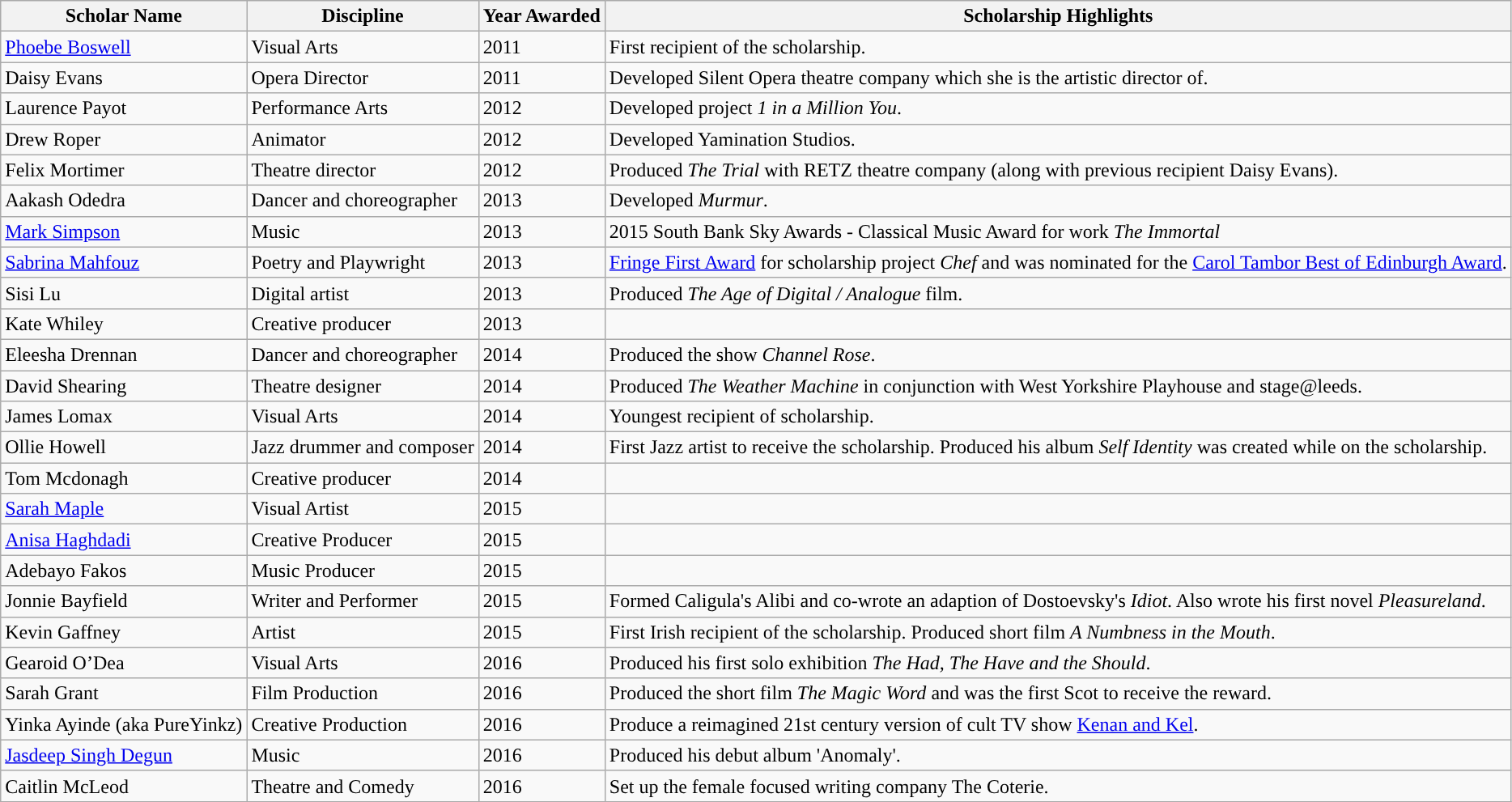<table class="wikitable sortable">
<tr>
<th>Scholar Name</th>
<th>Discipline</th>
<th>Year Awarded</th>
<th>Scholarship Highlights</th>
</tr>
<tr>
<td><a href='#'>Phoebe Boswell</a></td>
<td>Visual Arts</td>
<td>2011</td>
<td>First recipient of the scholarship.</td>
</tr>
<tr>
<td>Daisy Evans</td>
<td>Opera Director</td>
<td>2011</td>
<td>Developed Silent Opera theatre company which she is the artistic director of.</td>
</tr>
<tr>
<td>Laurence Payot</td>
<td>Performance Arts</td>
<td>2012</td>
<td>Developed project <em>1 in a Million You</em>.</td>
</tr>
<tr>
<td>Drew Roper</td>
<td>Animator</td>
<td>2012</td>
<td>Developed Yamination Studios.</td>
</tr>
<tr>
<td>Felix Mortimer</td>
<td>Theatre director</td>
<td>2012</td>
<td>Produced <em>The Trial</em> with RETZ theatre company (along with previous recipient Daisy Evans).</td>
</tr>
<tr>
<td>Aakash Odedra</td>
<td>Dancer and choreographer</td>
<td>2013</td>
<td>Developed <em>Murmur</em>.</td>
</tr>
<tr>
<td><a href='#'>Mark Simpson</a></td>
<td>Music</td>
<td>2013</td>
<td>2015 South Bank Sky Awards - Classical Music Award for work <em>The Immortal</em></td>
</tr>
<tr>
<td><a href='#'>Sabrina Mahfouz</a></td>
<td>Poetry and Playwright</td>
<td>2013</td>
<td><a href='#'>Fringe First Award</a> for scholarship project <em>Chef</em> and was nominated for the <a href='#'>Carol Tambor Best of Edinburgh Award</a>.</td>
</tr>
<tr>
<td>Sisi Lu</td>
<td>Digital artist</td>
<td>2013</td>
<td>Produced <em>The Age of Digital / Analogue</em> film.</td>
</tr>
<tr>
<td>Kate Whiley</td>
<td>Creative producer</td>
<td>2013</td>
<td></td>
</tr>
<tr>
<td>Eleesha Drennan</td>
<td>Dancer and choreographer</td>
<td>2014</td>
<td>Produced the show <em>Channel Rose</em>.</td>
</tr>
<tr>
<td>David Shearing</td>
<td>Theatre designer</td>
<td>2014</td>
<td>Produced <em>The Weather Machine</em> in conjunction with West Yorkshire Playhouse and stage@leeds.</td>
</tr>
<tr>
<td>James Lomax</td>
<td>Visual Arts</td>
<td>2014</td>
<td>Youngest recipient of scholarship.</td>
</tr>
<tr>
<td>Ollie Howell</td>
<td>Jazz drummer and composer</td>
<td>2014</td>
<td>First Jazz artist to receive the scholarship. Produced his album <em>Self Identity</em> was created while on the scholarship.</td>
</tr>
<tr>
<td>Tom Mcdonagh</td>
<td>Creative producer</td>
<td>2014</td>
<td></td>
</tr>
<tr>
<td><a href='#'>Sarah Maple</a></td>
<td>Visual Artist</td>
<td>2015</td>
<td></td>
</tr>
<tr>
<td><a href='#'>Anisa Haghdadi</a></td>
<td>Creative Producer</td>
<td>2015</td>
<td></td>
</tr>
<tr>
<td>Adebayo Fakos</td>
<td>Music Producer</td>
<td>2015</td>
<td></td>
</tr>
<tr>
<td>Jonnie Bayfield</td>
<td>Writer and Performer</td>
<td>2015</td>
<td>Formed Caligula's Alibi and co-wrote an adaption of Dostoevsky's <em>Idiot</em>. Also wrote his first novel <em>Pleasureland</em>.</td>
</tr>
<tr>
<td>Kevin Gaffney</td>
<td>Artist</td>
<td>2015</td>
<td>First Irish recipient of the scholarship. Produced short film <em>A Numbness in the Mouth</em>.</td>
</tr>
<tr>
<td>Gearoid O’Dea</td>
<td>Visual Arts</td>
<td>2016</td>
<td>Produced his first solo exhibition <em>The Had, The Have and the Should</em>.</td>
</tr>
<tr>
<td>Sarah Grant</td>
<td>Film Production</td>
<td>2016</td>
<td>Produced the short film <em>The Magic Word</em> and was the first Scot to receive the reward.</td>
</tr>
<tr>
<td>Yinka Ayinde (aka PureYinkz)</td>
<td>Creative Production</td>
<td>2016</td>
<td>Produce a reimagined 21st century version of cult TV show <a href='#'>Kenan and Kel</a>.</td>
</tr>
<tr>
<td><a href='#'>Jasdeep Singh Degun</a></td>
<td>Music</td>
<td>2016</td>
<td>Produced his debut album 'Anomaly'.</td>
</tr>
<tr>
<td>Caitlin McLeod</td>
<td>Theatre and Comedy</td>
<td>2016</td>
<td>Set up the female focused writing company The Coterie.</td>
</tr>
<tr>
</tr>
</table>
